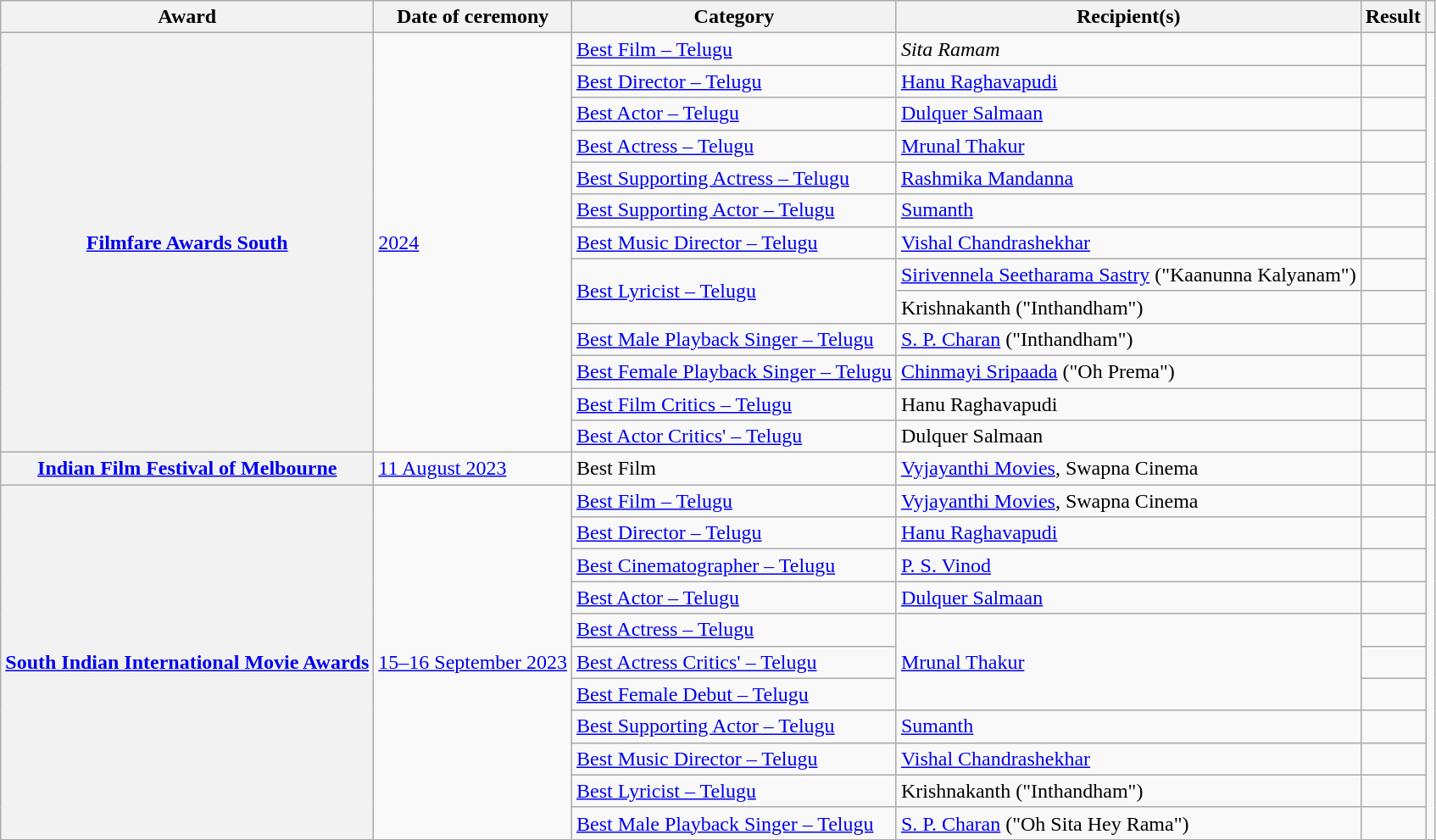<table class="wikitable plainrowheaders sortable">
<tr>
<th scope="col">Award</th>
<th scope="col">Date of ceremony</th>
<th scope="col">Category</th>
<th scope="col">Recipient(s)</th>
<th scope="col">Result</th>
<th scope="col" class="unsortable"></th>
</tr>
<tr>
<th scope="row" rowspan="13"><a href='#'>Filmfare Awards South</a></th>
<td rowspan="13"><a href='#'>2024</a></td>
<td><a href='#'>Best Film – Telugu</a></td>
<td><em>Sita Ramam</em></td>
<td></td>
<td rowspan="13"></td>
</tr>
<tr>
<td><a href='#'>Best Director – Telugu</a></td>
<td><a href='#'>Hanu Raghavapudi</a></td>
<td></td>
</tr>
<tr>
<td><a href='#'>Best Actor – Telugu</a></td>
<td><a href='#'>Dulquer Salmaan</a></td>
<td></td>
</tr>
<tr>
<td><a href='#'>Best Actress – Telugu</a></td>
<td><a href='#'>Mrunal Thakur</a></td>
<td></td>
</tr>
<tr>
<td><a href='#'>Best Supporting Actress – Telugu</a></td>
<td><a href='#'>Rashmika Mandanna</a></td>
<td></td>
</tr>
<tr>
<td><a href='#'>Best Supporting Actor – Telugu</a></td>
<td><a href='#'>Sumanth</a></td>
<td></td>
</tr>
<tr>
<td><a href='#'>Best Music Director – Telugu</a></td>
<td><a href='#'>Vishal Chandrashekhar</a></td>
<td></td>
</tr>
<tr>
<td rowspan="2"><a href='#'>Best Lyricist – Telugu</a></td>
<td><a href='#'>Sirivennela Seetharama Sastry</a><strong></strong> ("Kaanunna Kalyanam")</td>
<td></td>
</tr>
<tr>
<td>Krishnakanth ("Inthandham")</td>
<td></td>
</tr>
<tr>
<td><a href='#'>Best Male Playback Singer – Telugu</a></td>
<td><a href='#'>S. P. Charan</a> ("Inthandham")</td>
<td></td>
</tr>
<tr>
<td><a href='#'>Best Female Playback Singer – Telugu</a></td>
<td><a href='#'>Chinmayi Sripaada</a> ("Oh Prema")</td>
<td></td>
</tr>
<tr>
<td><a href='#'>Best Film Critics – Telugu</a></td>
<td>Hanu Raghavapudi</td>
<td></td>
</tr>
<tr>
<td><a href='#'>Best Actor Critics' – Telugu</a></td>
<td>Dulquer Salmaan</td>
<td></td>
</tr>
<tr>
<th scope="row"><a href='#'>Indian Film Festival of Melbourne</a></th>
<td><a href='#'>11 August 2023</a></td>
<td>Best Film</td>
<td><a href='#'>Vyjayanthi Movies</a>, Swapna Cinema</td>
<td></td>
<td></td>
</tr>
<tr>
<th scope="row" rowspan="11"><a href='#'>South Indian International Movie Awards</a></th>
<td rowspan="11"><a href='#'>15–16 September 2023</a></td>
<td><a href='#'>Best Film – Telugu</a></td>
<td><a href='#'>Vyjayanthi Movies</a>, Swapna Cinema</td>
<td></td>
<td rowspan="11"></td>
</tr>
<tr>
<td><a href='#'>Best Director – Telugu</a></td>
<td><a href='#'>Hanu Raghavapudi</a></td>
<td></td>
</tr>
<tr>
<td><a href='#'>Best Cinematographer – Telugu</a></td>
<td><a href='#'>P. S. Vinod</a></td>
<td></td>
</tr>
<tr>
<td><a href='#'>Best Actor – Telugu</a></td>
<td><a href='#'>Dulquer Salmaan</a></td>
<td></td>
</tr>
<tr>
<td><a href='#'>Best Actress – Telugu</a></td>
<td rowspan="3"><a href='#'>Mrunal Thakur</a></td>
<td></td>
</tr>
<tr>
<td><a href='#'>Best Actress Critics' – Telugu</a></td>
<td></td>
</tr>
<tr>
<td><a href='#'>Best Female Debut – Telugu</a></td>
<td></td>
</tr>
<tr>
<td><a href='#'>Best Supporting Actor – Telugu</a></td>
<td><a href='#'>Sumanth</a></td>
<td></td>
</tr>
<tr>
<td><a href='#'>Best Music Director – Telugu</a></td>
<td><a href='#'>Vishal Chandrashekhar</a></td>
<td></td>
</tr>
<tr>
<td><a href='#'>Best Lyricist – Telugu</a></td>
<td>Krishnakanth ("Inthandham")</td>
<td></td>
</tr>
<tr>
<td><a href='#'>Best Male Playback Singer – Telugu</a></td>
<td><a href='#'>S. P. Charan</a> ("Oh Sita Hey Rama")</td>
<td></td>
</tr>
</table>
